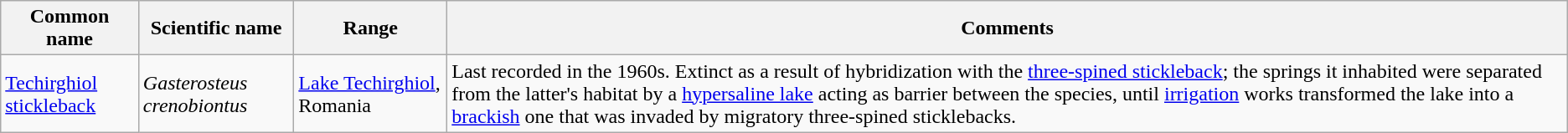<table class="wikitable">
<tr>
<th>Common name</th>
<th>Scientific name</th>
<th>Range</th>
<th class="unsortable">Comments</th>
</tr>
<tr>
<td><a href='#'>Techirghiol stickleback</a></td>
<td><em>Gasterosteus crenobiontus</em></td>
<td><a href='#'>Lake Techirghiol</a>, Romania</td>
<td>Last recorded in the 1960s. Extinct as a result of hybridization with the <a href='#'>three-spined stickleback</a>; the springs it inhabited were separated from the latter's habitat by a <a href='#'>hypersaline lake</a> acting as barrier between the species, until <a href='#'>irrigation</a> works transformed the lake into a <a href='#'>brackish</a> one that was invaded by migratory three-spined sticklebacks.</td>
</tr>
</table>
